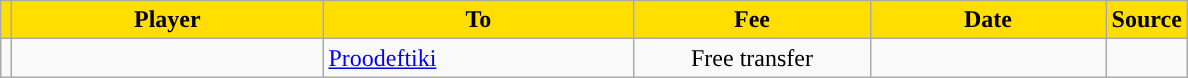<table class="wikitable sortable">
<tr>
<th style="background:#FFDE00"></th>
<th width=200 style="background:#FFDE00">Player</th>
<th width=200 style="background:#FFDE00">To</th>
<th width=150 style="background:#FFDE00">Fee</th>
<th width=150 style="background:#FFDE00">Date</th>
<th style="background:#FFDE00">Source</th>
</tr>
<tr>
<td align=center></td>
<td></td>
<td> <a href='#'>Proodeftiki</a></td>
<td align=center>Free transfer</td>
<td align=center></td>
<td align=center></td>
</tr>
</table>
